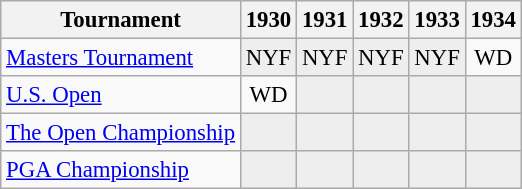<table class="wikitable" style="font-size:95%;text-align:center;">
<tr>
<th>Tournament</th>
<th>1930</th>
<th>1931</th>
<th>1932</th>
<th>1933</th>
<th>1934</th>
</tr>
<tr>
<td align=left><a href='#'>Masters Tournament</a></td>
<td style="background:#eeeeee;">NYF</td>
<td style="background:#eeeeee;">NYF</td>
<td style="background:#eeeeee;">NYF</td>
<td style="background:#eeeeee;">NYF</td>
<td>WD</td>
</tr>
<tr>
<td align=left><a href='#'>U.S. Open</a></td>
<td>WD</td>
<td style="background:#eeeeee;"></td>
<td style="background:#eeeeee;"></td>
<td style="background:#eeeeee;"></td>
<td style="background:#eeeeee;"></td>
</tr>
<tr>
<td align=left><a href='#'>The Open Championship</a></td>
<td style="background:#eeeeee;"></td>
<td style="background:#eeeeee;"></td>
<td style="background:#eeeeee;"></td>
<td style="background:#eeeeee;"></td>
<td style="background:#eeeeee;"></td>
</tr>
<tr>
<td align=left><a href='#'>PGA Championship</a></td>
<td style="background:#eeeeee;"></td>
<td style="background:#eeeeee;"></td>
<td style="background:#eeeeee;"></td>
<td style="background:#eeeeee;"></td>
<td style="background:#eeeeee;"></td>
</tr>
</table>
